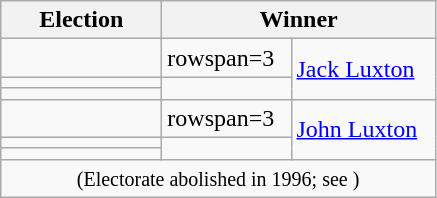<table class=wikitable>
<tr>
<th width=100>Election</th>
<th width=175 colspan=2>Winner</th>
</tr>
<tr>
<td></td>
<td>rowspan=3 </td>
<td rowspan=3><a href='#'>Jack Luxton</a></td>
</tr>
<tr>
<td></td>
</tr>
<tr>
<td></td>
</tr>
<tr>
<td></td>
<td>rowspan=3 </td>
<td rowspan=3><a href='#'>John Luxton</a></td>
</tr>
<tr>
<td></td>
</tr>
<tr>
<td></td>
</tr>
<tr>
<td colspan=3 align=center><small>(Electorate abolished in 1996; see )</small></td>
</tr>
</table>
